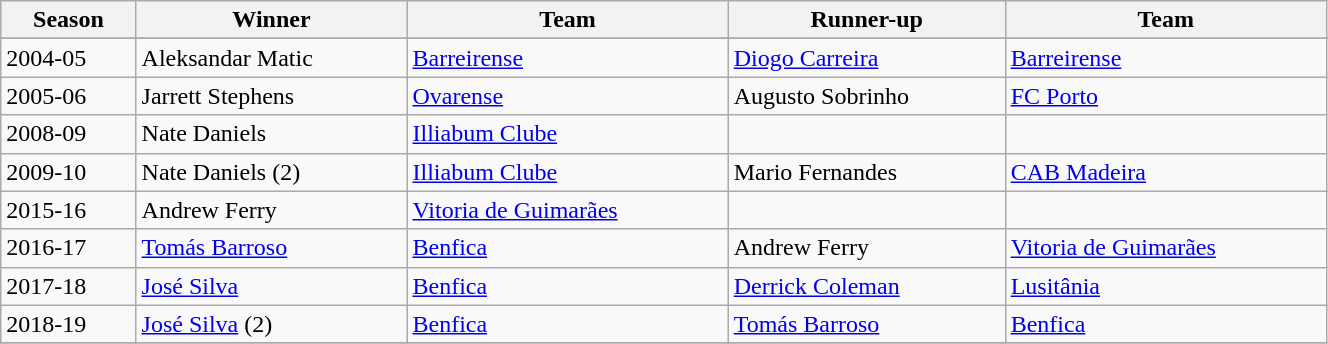<table class="wikitable sortable" width=70%>
<tr bgcolor=>
<th>Season</th>
<th>Winner</th>
<th>Team</th>
<th>Runner-up</th>
<th>Team</th>
</tr>
<tr>
</tr>
<tr>
<td align="left">2004-05</td>
<td align="left"> Aleksandar Matic</td>
<td align="left"><a href='#'>Barreirense</a></td>
<td align="left"> <a href='#'>Diogo Carreira</a></td>
<td align="left"><a href='#'>Barreirense</a></td>
</tr>
<tr>
<td align="left">2005-06</td>
<td align="left"> Jarrett Stephens</td>
<td align="left"><a href='#'>Ovarense</a></td>
<td align="left"> Augusto Sobrinho</td>
<td align="left"><a href='#'>FC Porto</a></td>
</tr>
<tr>
<td align="left">2008-09</td>
<td align="left"> Nate Daniels</td>
<td align="left"><a href='#'>Illiabum Clube</a></td>
<td align="left"></td>
<td align="left"></td>
</tr>
<tr>
<td align="left">2009-10</td>
<td align="left"> Nate Daniels (2)</td>
<td align="left"><a href='#'>Illiabum Clube</a></td>
<td align="left"> Mario Fernandes</td>
<td align="left"><a href='#'>CAB Madeira</a></td>
</tr>
<tr>
<td align="left">2015-16</td>
<td align="left"> Andrew Ferry</td>
<td align="left"><a href='#'>Vitoria de Guimarães</a></td>
<td align="left"></td>
<td align="left"></td>
</tr>
<tr>
<td align="left">2016-17</td>
<td align="left"> <a href='#'>Tomás Barroso</a></td>
<td align="left"><a href='#'>Benfica</a></td>
<td align="left"> Andrew Ferry</td>
<td align="left"><a href='#'>Vitoria de Guimarães</a></td>
</tr>
<tr>
<td align="left">2017-18</td>
<td align="left"> <a href='#'>José Silva</a></td>
<td align="left"><a href='#'>Benfica</a></td>
<td align="left"> <a href='#'>Derrick Coleman</a></td>
<td align="left"><a href='#'>Lusitânia</a></td>
</tr>
<tr>
<td align="left">2018-19</td>
<td align="left"> <a href='#'>José Silva</a> (2)</td>
<td align="left"><a href='#'>Benfica</a></td>
<td align="left"> <a href='#'>Tomás Barroso</a></td>
<td align="left"><a href='#'>Benfica</a></td>
</tr>
<tr>
</tr>
</table>
